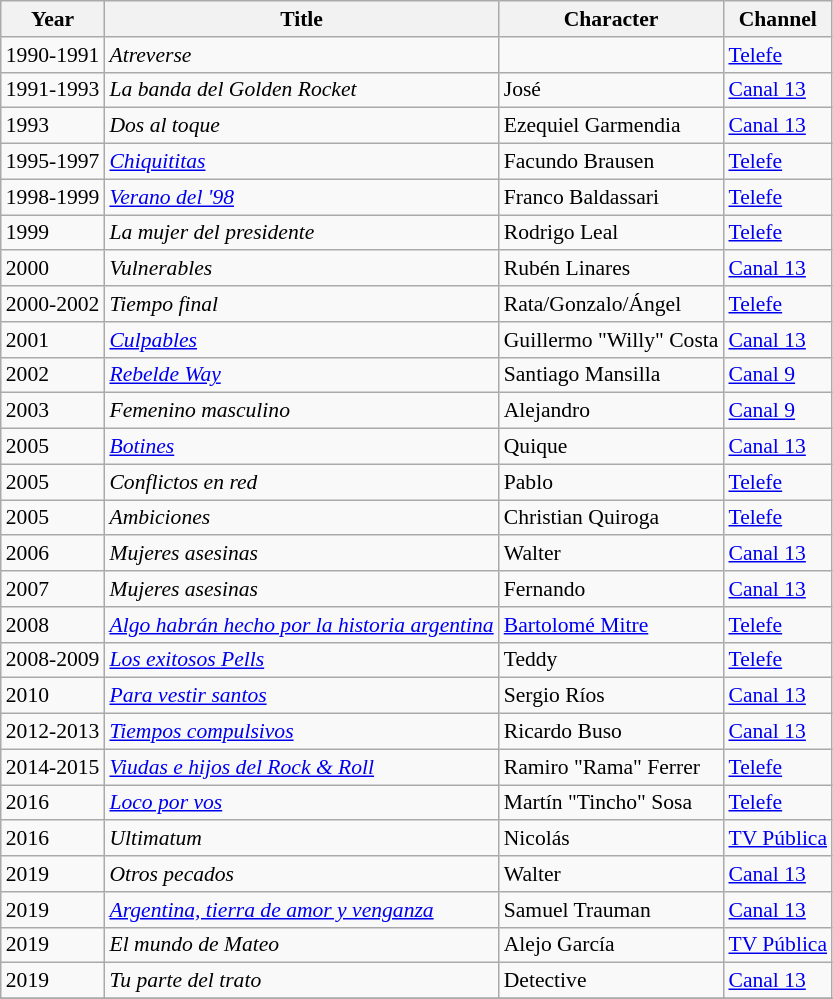<table class="wikitable" style="font-size: 90%;">
<tr>
<th>Year</th>
<th>Title</th>
<th>Character</th>
<th>Channel</th>
</tr>
<tr>
<td>1990-1991</td>
<td><em>Atreverse</em></td>
<td></td>
<td><a href='#'>Telefe</a></td>
</tr>
<tr>
<td>1991-1993</td>
<td><em>La banda del Golden Rocket</em></td>
<td>José</td>
<td><a href='#'>Canal 13</a></td>
</tr>
<tr>
<td>1993</td>
<td><em>Dos al toque</em></td>
<td>Ezequiel Garmendia</td>
<td><a href='#'>Canal 13</a></td>
</tr>
<tr>
<td>1995-1997</td>
<td><em><a href='#'>Chiquititas</a></em></td>
<td>Facundo Brausen</td>
<td><a href='#'>Telefe</a></td>
</tr>
<tr>
<td>1998-1999</td>
<td><em><a href='#'>Verano del '98</a></em></td>
<td>Franco Baldassari</td>
<td><a href='#'>Telefe</a></td>
</tr>
<tr>
<td>1999</td>
<td><em>La mujer del presidente</em></td>
<td>Rodrigo Leal</td>
<td><a href='#'>Telefe</a></td>
</tr>
<tr>
<td>2000</td>
<td><em>Vulnerables</em></td>
<td>Rubén Linares</td>
<td><a href='#'>Canal 13</a></td>
</tr>
<tr>
<td>2000-2002</td>
<td><em>Tiempo final</em></td>
<td>Rata/Gonzalo/Ángel</td>
<td><a href='#'>Telefe</a></td>
</tr>
<tr>
<td>2001</td>
<td><em><a href='#'>Culpables</a></em></td>
<td>Guillermo "Willy" Costa</td>
<td><a href='#'>Canal 13</a></td>
</tr>
<tr>
<td>2002</td>
<td><em><a href='#'>Rebelde Way</a></em></td>
<td>Santiago Mansilla</td>
<td><a href='#'>Canal 9</a></td>
</tr>
<tr>
<td>2003</td>
<td><em>Femenino masculino</em></td>
<td>Alejandro</td>
<td><a href='#'>Canal 9</a></td>
</tr>
<tr>
<td>2005</td>
<td><em><a href='#'>Botines</a></em></td>
<td>Quique</td>
<td><a href='#'>Canal 13</a></td>
</tr>
<tr>
<td>2005</td>
<td><em>Conflictos en red</em></td>
<td>Pablo</td>
<td><a href='#'>Telefe</a></td>
</tr>
<tr>
<td>2005</td>
<td><em>Ambiciones</em></td>
<td>Christian Quiroga</td>
<td><a href='#'>Telefe</a></td>
</tr>
<tr>
<td>2006</td>
<td><em>Mujeres asesinas</em></td>
<td>Walter</td>
<td><a href='#'>Canal 13</a></td>
</tr>
<tr>
<td>2007</td>
<td><em>Mujeres asesinas</em></td>
<td>Fernando</td>
<td><a href='#'>Canal 13</a></td>
</tr>
<tr>
<td>2008</td>
<td><em><a href='#'>Algo habrán hecho por la historia argentina</a></em></td>
<td><a href='#'>Bartolomé Mitre</a></td>
<td><a href='#'>Telefe</a></td>
</tr>
<tr>
<td>2008-2009</td>
<td><em><a href='#'>Los exitosos Pells</a></em></td>
<td>Teddy</td>
<td><a href='#'>Telefe</a></td>
</tr>
<tr>
<td>2010</td>
<td><em><a href='#'>Para vestir santos</a></em></td>
<td>Sergio Ríos</td>
<td><a href='#'>Canal 13</a></td>
</tr>
<tr>
<td>2012-2013</td>
<td><em><a href='#'>Tiempos compulsivos</a></em></td>
<td>Ricardo Buso</td>
<td><a href='#'>Canal 13</a></td>
</tr>
<tr>
<td>2014-2015</td>
<td><em><a href='#'>Viudas e hijos del Rock & Roll</a></em></td>
<td>Ramiro "Rama" Ferrer</td>
<td><a href='#'>Telefe</a></td>
</tr>
<tr>
<td>2016</td>
<td><em><a href='#'>Loco por vos</a></em></td>
<td>Martín "Tincho" Sosa</td>
<td><a href='#'>Telefe</a></td>
</tr>
<tr>
<td>2016</td>
<td><em>Ultimatum</em></td>
<td>Nicolás</td>
<td><a href='#'>TV Pública</a></td>
</tr>
<tr>
<td>2019</td>
<td><em>Otros pecados</em></td>
<td>Walter</td>
<td><a href='#'>Canal 13</a></td>
</tr>
<tr>
<td>2019</td>
<td><em><a href='#'>Argentina, tierra de amor y venganza</a></em></td>
<td>Samuel Trauman</td>
<td><a href='#'>Canal 13</a></td>
</tr>
<tr>
<td>2019</td>
<td><em>El mundo de Mateo</em></td>
<td>Alejo García</td>
<td><a href='#'>TV Pública</a></td>
</tr>
<tr>
<td>2019</td>
<td><em>Tu parte del trato</em></td>
<td>Detective</td>
<td><a href='#'>Canal 13</a></td>
</tr>
<tr>
</tr>
</table>
